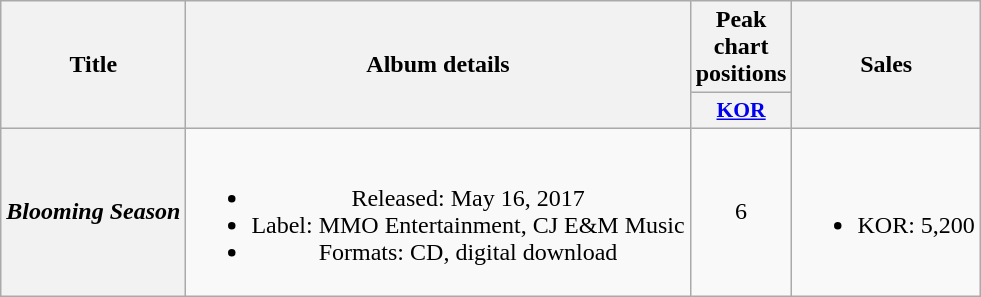<table class="wikitable plainrowheaders" style="text-align:center;">
<tr>
<th scope="col" rowspan="2">Title</th>
<th scope="col" rowspan="2">Album details</th>
<th scope="col">Peak chart positions</th>
<th scope="col" rowspan="2">Sales</th>
</tr>
<tr>
<th scope="col" style="width:3em;font-size:90%;"><a href='#'>KOR</a><br></th>
</tr>
<tr>
<th scope="row"><em>Blooming Season</em></th>
<td><br><ul><li>Released: May 16, 2017</li><li>Label: MMO Entertainment, CJ E&M Music</li><li>Formats: CD, digital download</li></ul></td>
<td>6</td>
<td><br><ul><li>KOR: 5,200</li></ul></td>
</tr>
</table>
